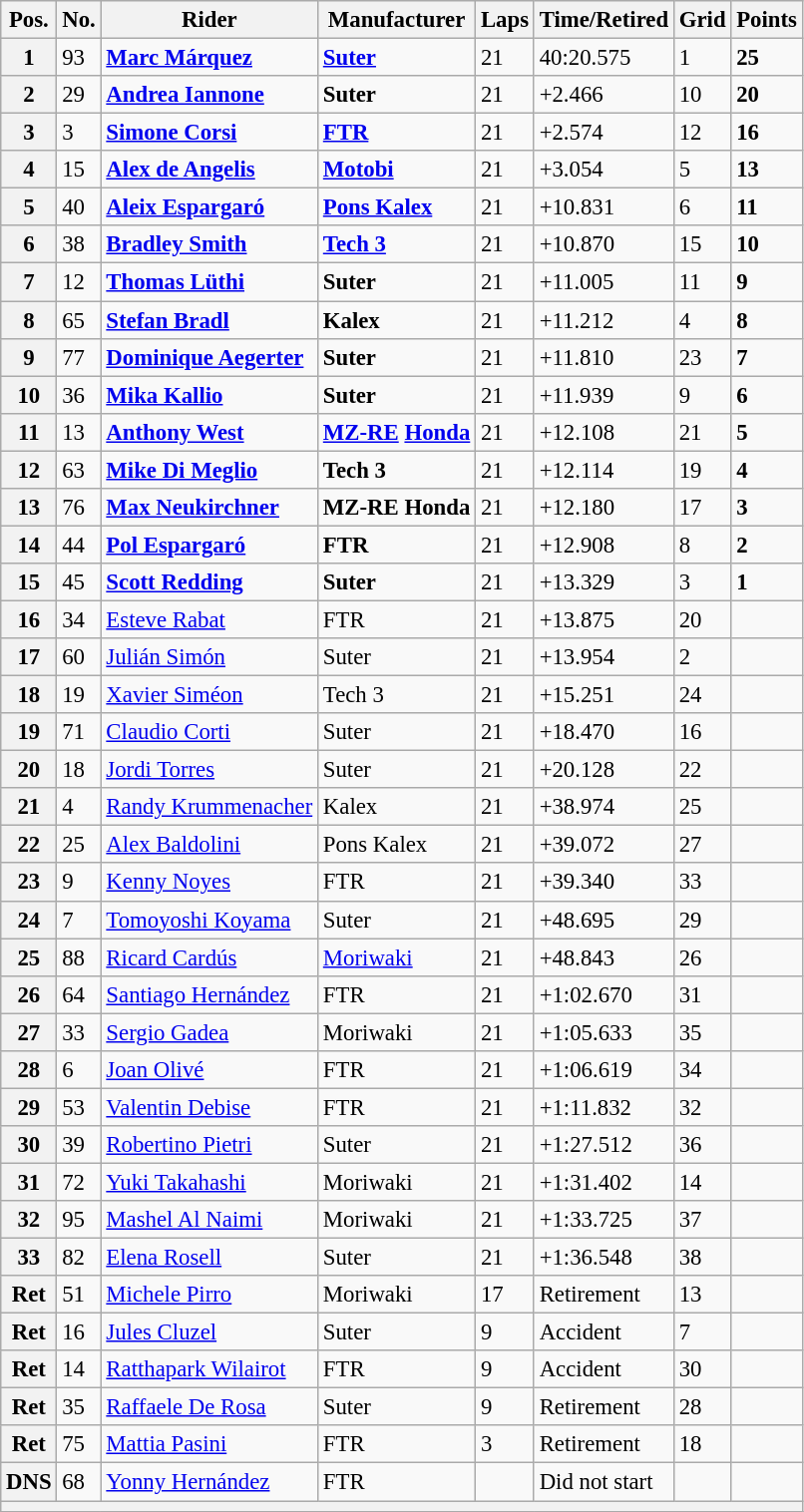<table class="wikitable" style="font-size: 95%;">
<tr>
<th>Pos.</th>
<th>No.</th>
<th>Rider</th>
<th>Manufacturer</th>
<th>Laps</th>
<th>Time/Retired</th>
<th>Grid</th>
<th>Points</th>
</tr>
<tr>
<th>1</th>
<td>93</td>
<td> <strong><a href='#'>Marc Márquez</a></strong></td>
<td><strong><a href='#'>Suter</a></strong></td>
<td>21</td>
<td>40:20.575</td>
<td>1</td>
<td><strong>25</strong></td>
</tr>
<tr>
<th>2</th>
<td>29</td>
<td> <strong><a href='#'>Andrea Iannone</a></strong></td>
<td><strong>Suter</strong></td>
<td>21</td>
<td>+2.466</td>
<td>10</td>
<td><strong>20</strong></td>
</tr>
<tr>
<th>3</th>
<td>3</td>
<td> <strong><a href='#'>Simone Corsi</a></strong></td>
<td><strong><a href='#'>FTR</a></strong></td>
<td>21</td>
<td>+2.574</td>
<td>12</td>
<td><strong>16</strong></td>
</tr>
<tr>
<th>4</th>
<td>15</td>
<td> <strong><a href='#'>Alex de Angelis</a></strong></td>
<td><strong><a href='#'>Motobi</a></strong></td>
<td>21</td>
<td>+3.054</td>
<td>5</td>
<td><strong>13</strong></td>
</tr>
<tr>
<th>5</th>
<td>40</td>
<td> <strong><a href='#'>Aleix Espargaró</a></strong></td>
<td><strong><a href='#'>Pons Kalex</a></strong></td>
<td>21</td>
<td>+10.831</td>
<td>6</td>
<td><strong>11</strong></td>
</tr>
<tr>
<th>6</th>
<td>38</td>
<td> <strong><a href='#'>Bradley Smith</a></strong></td>
<td><strong><a href='#'>Tech 3</a></strong></td>
<td>21</td>
<td>+10.870</td>
<td>15</td>
<td><strong>10</strong></td>
</tr>
<tr>
<th>7</th>
<td>12</td>
<td> <strong><a href='#'>Thomas Lüthi</a></strong></td>
<td><strong>Suter</strong></td>
<td>21</td>
<td>+11.005</td>
<td>11</td>
<td><strong>9</strong></td>
</tr>
<tr>
<th>8</th>
<td>65</td>
<td> <strong><a href='#'>Stefan Bradl</a></strong></td>
<td><strong>Kalex</strong></td>
<td>21</td>
<td>+11.212</td>
<td>4</td>
<td><strong>8</strong></td>
</tr>
<tr>
<th>9</th>
<td>77</td>
<td> <strong><a href='#'>Dominique Aegerter</a></strong></td>
<td><strong>Suter</strong></td>
<td>21</td>
<td>+11.810</td>
<td>23</td>
<td><strong>7</strong></td>
</tr>
<tr>
<th>10</th>
<td>36</td>
<td> <strong><a href='#'>Mika Kallio</a></strong></td>
<td><strong>Suter</strong></td>
<td>21</td>
<td>+11.939</td>
<td>9</td>
<td><strong>6</strong></td>
</tr>
<tr>
<th>11</th>
<td>13</td>
<td> <strong><a href='#'>Anthony West</a></strong></td>
<td><strong><a href='#'>MZ-RE</a> <a href='#'>Honda</a></strong></td>
<td>21</td>
<td>+12.108</td>
<td>21</td>
<td><strong>5</strong></td>
</tr>
<tr>
<th>12</th>
<td>63</td>
<td> <strong><a href='#'>Mike Di Meglio</a></strong></td>
<td><strong>Tech 3</strong></td>
<td>21</td>
<td>+12.114</td>
<td>19</td>
<td><strong>4</strong></td>
</tr>
<tr>
<th>13</th>
<td>76</td>
<td> <strong><a href='#'>Max Neukirchner</a></strong></td>
<td><strong>MZ-RE Honda</strong></td>
<td>21</td>
<td>+12.180</td>
<td>17</td>
<td><strong>3</strong></td>
</tr>
<tr>
<th>14</th>
<td>44</td>
<td> <strong><a href='#'>Pol Espargaró</a></strong></td>
<td><strong>FTR</strong></td>
<td>21</td>
<td>+12.908</td>
<td>8</td>
<td><strong>2</strong></td>
</tr>
<tr>
<th>15</th>
<td>45</td>
<td> <strong><a href='#'>Scott Redding</a></strong></td>
<td><strong>Suter</strong></td>
<td>21</td>
<td>+13.329</td>
<td>3</td>
<td><strong>1</strong></td>
</tr>
<tr>
<th>16</th>
<td>34</td>
<td> <a href='#'>Esteve Rabat</a></td>
<td>FTR</td>
<td>21</td>
<td>+13.875</td>
<td>20</td>
<td></td>
</tr>
<tr>
<th>17</th>
<td>60</td>
<td> <a href='#'>Julián Simón</a></td>
<td>Suter</td>
<td>21</td>
<td>+13.954</td>
<td>2</td>
<td></td>
</tr>
<tr>
<th>18</th>
<td>19</td>
<td> <a href='#'>Xavier Siméon</a></td>
<td>Tech 3</td>
<td>21</td>
<td>+15.251</td>
<td>24</td>
<td></td>
</tr>
<tr>
<th>19</th>
<td>71</td>
<td> <a href='#'>Claudio Corti</a></td>
<td>Suter</td>
<td>21</td>
<td>+18.470</td>
<td>16</td>
<td></td>
</tr>
<tr>
<th>20</th>
<td>18</td>
<td> <a href='#'>Jordi Torres</a></td>
<td>Suter</td>
<td>21</td>
<td>+20.128</td>
<td>22</td>
<td></td>
</tr>
<tr>
<th>21</th>
<td>4</td>
<td> <a href='#'>Randy Krummenacher</a></td>
<td>Kalex</td>
<td>21</td>
<td>+38.974</td>
<td>25</td>
<td></td>
</tr>
<tr>
<th>22</th>
<td>25</td>
<td> <a href='#'>Alex Baldolini</a></td>
<td>Pons Kalex</td>
<td>21</td>
<td>+39.072</td>
<td>27</td>
<td></td>
</tr>
<tr>
<th>23</th>
<td>9</td>
<td> <a href='#'>Kenny Noyes</a></td>
<td>FTR</td>
<td>21</td>
<td>+39.340</td>
<td>33</td>
<td></td>
</tr>
<tr>
<th>24</th>
<td>7</td>
<td> <a href='#'>Tomoyoshi Koyama</a></td>
<td>Suter</td>
<td>21</td>
<td>+48.695</td>
<td>29</td>
<td></td>
</tr>
<tr>
<th>25</th>
<td>88</td>
<td> <a href='#'>Ricard Cardús</a></td>
<td><a href='#'>Moriwaki</a></td>
<td>21</td>
<td>+48.843</td>
<td>26</td>
<td></td>
</tr>
<tr>
<th>26</th>
<td>64</td>
<td> <a href='#'>Santiago Hernández</a></td>
<td>FTR</td>
<td>21</td>
<td>+1:02.670</td>
<td>31</td>
<td></td>
</tr>
<tr>
<th>27</th>
<td>33</td>
<td> <a href='#'>Sergio Gadea</a></td>
<td>Moriwaki</td>
<td>21</td>
<td>+1:05.633</td>
<td>35</td>
<td></td>
</tr>
<tr>
<th>28</th>
<td>6</td>
<td> <a href='#'>Joan Olivé</a></td>
<td>FTR</td>
<td>21</td>
<td>+1:06.619</td>
<td>34</td>
<td></td>
</tr>
<tr>
<th>29</th>
<td>53</td>
<td> <a href='#'>Valentin Debise</a></td>
<td>FTR</td>
<td>21</td>
<td>+1:11.832</td>
<td>32</td>
<td></td>
</tr>
<tr>
<th>30</th>
<td>39</td>
<td> <a href='#'>Robertino Pietri</a></td>
<td>Suter</td>
<td>21</td>
<td>+1:27.512</td>
<td>36</td>
<td></td>
</tr>
<tr>
<th>31</th>
<td>72</td>
<td> <a href='#'>Yuki Takahashi</a></td>
<td>Moriwaki</td>
<td>21</td>
<td>+1:31.402</td>
<td>14</td>
<td></td>
</tr>
<tr>
<th>32</th>
<td>95</td>
<td> <a href='#'>Mashel Al Naimi</a></td>
<td>Moriwaki</td>
<td>21</td>
<td>+1:33.725</td>
<td>37</td>
<td></td>
</tr>
<tr>
<th>33</th>
<td>82</td>
<td> <a href='#'>Elena Rosell</a></td>
<td>Suter</td>
<td>21</td>
<td>+1:36.548</td>
<td>38</td>
<td></td>
</tr>
<tr>
<th>Ret</th>
<td>51</td>
<td> <a href='#'>Michele Pirro</a></td>
<td>Moriwaki</td>
<td>17</td>
<td>Retirement</td>
<td>13</td>
<td></td>
</tr>
<tr>
<th>Ret</th>
<td>16</td>
<td> <a href='#'>Jules Cluzel</a></td>
<td>Suter</td>
<td>9</td>
<td>Accident</td>
<td>7</td>
<td></td>
</tr>
<tr>
<th>Ret</th>
<td>14</td>
<td> <a href='#'>Ratthapark Wilairot</a></td>
<td>FTR</td>
<td>9</td>
<td>Accident</td>
<td>30</td>
<td></td>
</tr>
<tr>
<th>Ret</th>
<td>35</td>
<td> <a href='#'>Raffaele De Rosa</a></td>
<td>Suter</td>
<td>9</td>
<td>Retirement</td>
<td>28</td>
<td></td>
</tr>
<tr>
<th>Ret</th>
<td>75</td>
<td> <a href='#'>Mattia Pasini</a></td>
<td>FTR</td>
<td>3</td>
<td>Retirement</td>
<td>18</td>
<td></td>
</tr>
<tr>
<th>DNS</th>
<td>68</td>
<td> <a href='#'>Yonny Hernández</a></td>
<td>FTR</td>
<td></td>
<td>Did not start</td>
<td></td>
<td></td>
</tr>
<tr>
<th colspan=8></th>
</tr>
<tr>
</tr>
</table>
